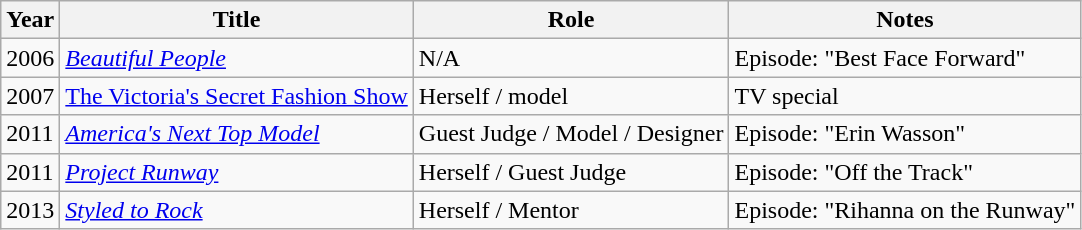<table class="wikitable">
<tr>
<th>Year</th>
<th>Title</th>
<th>Role</th>
<th>Notes</th>
</tr>
<tr>
<td>2006</td>
<td><em><a href='#'>Beautiful People</a></em></td>
<td>N/A</td>
<td>Episode: "Best Face Forward"</td>
</tr>
<tr>
<td>2007</td>
<td><a href='#'>The Victoria's Secret Fashion Show</a></td>
<td>Herself / model</td>
<td>TV special</td>
</tr>
<tr>
<td>2011</td>
<td><em><a href='#'>America's Next Top Model</a></em></td>
<td>Guest Judge / Model / Designer</td>
<td>Episode: "Erin Wasson"</td>
</tr>
<tr>
<td>2011</td>
<td><em><a href='#'>Project Runway</a></em></td>
<td>Herself / Guest Judge</td>
<td>Episode: "Off the Track"</td>
</tr>
<tr>
<td>2013</td>
<td><em><a href='#'>Styled to Rock</a></em></td>
<td>Herself / Mentor</td>
<td>Episode: "Rihanna on the Runway"</td>
</tr>
</table>
